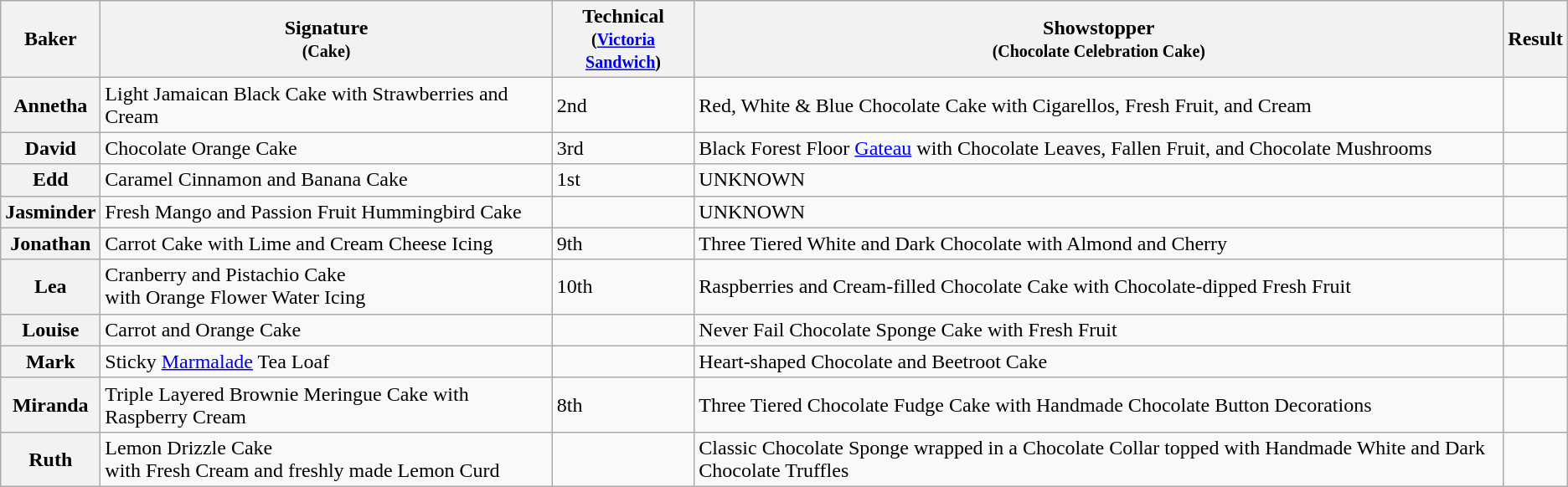<table class="wikitable sortable col3center sticky-header">
<tr>
<th scope="col">Baker</th>
<th scope="col" class="unsortable">Signature<br><small>(Cake)</small></th>
<th scope="col">Technical<br><small>(<a href='#'>Victoria Sandwich</a>)</small></th>
<th scope="col" class="unsortable">Showstopper<br><small>(Chocolate Celebration Cake)</small></th>
<th scope="col">Result</th>
</tr>
<tr>
<th scope="row">Annetha</th>
<td>Light Jamaican Black Cake with Strawberries and Cream</td>
<td>2nd</td>
<td>Red, White & Blue Chocolate Cake with Cigarellos, Fresh Fruit, and Cream</td>
<td></td>
</tr>
<tr>
<th scope="row">David</th>
<td>Chocolate Orange Cake</td>
<td>3rd</td>
<td>Black Forest Floor <a href='#'>Gateau</a> with Chocolate Leaves, Fallen Fruit, and Chocolate Mushrooms</td>
<td></td>
</tr>
<tr>
<th scope="row">Edd</th>
<td>Caramel Cinnamon and Banana Cake</td>
<td>1st</td>
<td>UNKNOWN</td>
<td></td>
</tr>
<tr>
<th scope="row">Jasminder</th>
<td>Fresh Mango and Passion Fruit Hummingbird Cake</td>
<td></td>
<td>UNKNOWN</td>
<td></td>
</tr>
<tr>
<th scope="row">Jonathan</th>
<td>Carrot Cake with Lime and Cream Cheese Icing</td>
<td>9th</td>
<td>Three Tiered White and Dark Chocolate with Almond and Cherry</td>
<td></td>
</tr>
<tr>
<th scope="row">Lea</th>
<td>Cranberry and Pistachio Cake<br>with Orange Flower Water Icing</td>
<td>10th</td>
<td>Raspberries and Cream-filled Chocolate Cake with Chocolate-dipped Fresh Fruit</td>
<td></td>
</tr>
<tr>
<th scope="row">Louise</th>
<td>Carrot and Orange Cake</td>
<td></td>
<td>Never Fail Chocolate Sponge Cake with Fresh Fruit</td>
<td></td>
</tr>
<tr>
<th scope="row">Mark</th>
<td>Sticky <a href='#'>Marmalade</a> Tea Loaf</td>
<td></td>
<td>Heart-shaped Chocolate and Beetroot Cake</td>
<td></td>
</tr>
<tr>
<th scope="row">Miranda</th>
<td>Triple Layered Brownie Meringue Cake with Raspberry Cream</td>
<td>8th</td>
<td>Three Tiered Chocolate Fudge Cake with Handmade Chocolate Button Decorations</td>
<td></td>
</tr>
<tr>
<th scope="row">Ruth</th>
<td>Lemon Drizzle Cake<br>with Fresh Cream and freshly made Lemon Curd</td>
<td></td>
<td>Classic Chocolate Sponge wrapped in a Chocolate Collar topped with Handmade White and Dark Chocolate Truffles</td>
<td></td>
</tr>
</table>
